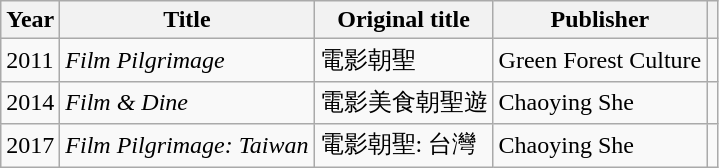<table class="wikitable">
<tr>
<th scope="col">Year</th>
<th scope="col">Title</th>
<th scope="col">Original title</th>
<th scope="col">Publisher</th>
<th scope="col"></th>
</tr>
<tr>
<td>2011</td>
<td><em>Film Pilgrimage</em></td>
<td>電影朝聖</td>
<td>Green Forest Culture</td>
<td></td>
</tr>
<tr>
<td>2014</td>
<td><em>Film & Dine</em></td>
<td>電影美食朝聖遊</td>
<td>Chaoying She</td>
<td></td>
</tr>
<tr>
<td>2017</td>
<td><em>Film Pilgrimage: Taiwan</em></td>
<td>電影朝聖: 台灣</td>
<td>Chaoying She</td>
<td></td>
</tr>
</table>
